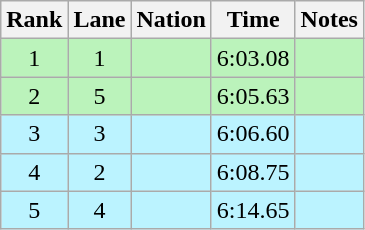<table class="wikitable sortable" style="text-align:center">
<tr>
<th>Rank</th>
<th>Lane</th>
<th>Nation</th>
<th>Time</th>
<th>Notes</th>
</tr>
<tr bgcolor=bbf3bb>
<td>1</td>
<td>1</td>
<td align=left></td>
<td>6:03.08</td>
<td></td>
</tr>
<tr bgcolor=bbf3bb>
<td>2</td>
<td>5</td>
<td align=left></td>
<td>6:05.63</td>
<td></td>
</tr>
<tr bgcolor=bbf3ff>
<td>3</td>
<td>3</td>
<td align=left></td>
<td>6:06.60</td>
<td></td>
</tr>
<tr bgcolor=bbf3ff>
<td>4</td>
<td>2</td>
<td align=left></td>
<td>6:08.75</td>
<td></td>
</tr>
<tr bgcolor=bbf3ff>
<td>5</td>
<td>4</td>
<td align=left></td>
<td>6:14.65</td>
<td></td>
</tr>
</table>
